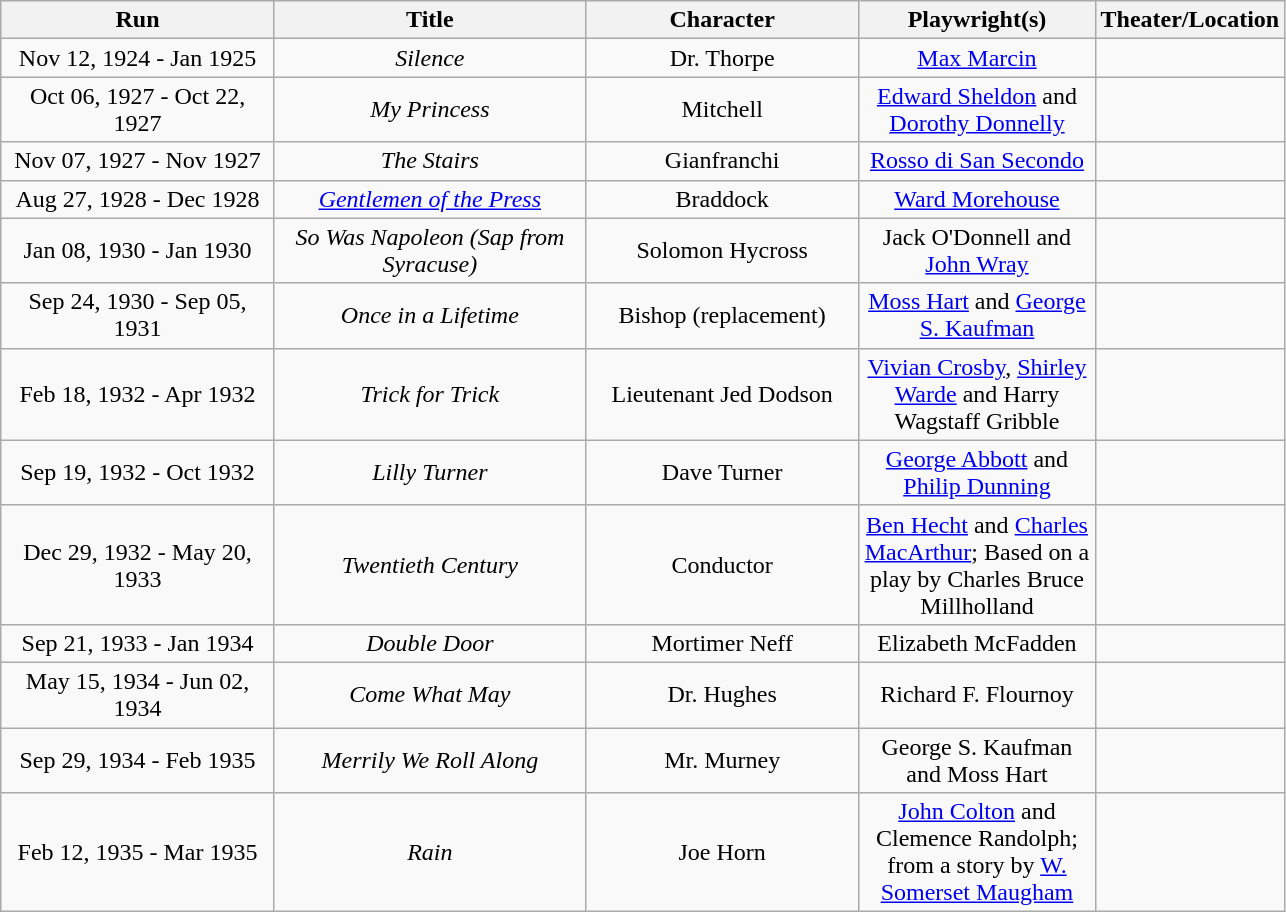<table class="wikitable" style="text-align:center;">
<tr>
<th width="175">Run</th>
<th width="200">Title</th>
<th width="175">Character</th>
<th width="150">Playwright(s)</th>
<th width="100">Theater/Location</th>
</tr>
<tr>
<td>Nov 12, 1924 - Jan 1925</td>
<td><em>Silence</em></td>
<td>Dr. Thorpe</td>
<td><a href='#'>Max Marcin</a></td>
<td><br></td>
</tr>
<tr>
<td>Oct 06, 1927 - Oct 22, 1927</td>
<td><em>My Princess</em></td>
<td>Mitchell</td>
<td><a href='#'>Edward Sheldon</a> and <a href='#'>Dorothy Donnelly</a></td>
<td><br></td>
</tr>
<tr>
<td>Nov 07, 1927 - Nov 1927</td>
<td><em>The Stairs</em></td>
<td>Gianfranchi</td>
<td><a href='#'>Rosso di San Secondo</a></td>
<td><br></td>
</tr>
<tr>
<td>Aug 27, 1928 - Dec 1928</td>
<td><em><a href='#'>Gentlemen of the Press</a></em></td>
<td>Braddock</td>
<td><a href='#'>Ward Morehouse</a></td>
<td><br></td>
</tr>
<tr>
<td>Jan 08, 1930 - Jan 1930</td>
<td><em>So Was Napoleon (Sap from Syracuse)</em></td>
<td>Solomon Hycross</td>
<td>Jack O'Donnell and <a href='#'>John Wray</a></td>
<td><br></td>
</tr>
<tr>
<td>Sep 24, 1930 - Sep 05, 1931</td>
<td><em>Once in a Lifetime</em></td>
<td>Bishop (replacement)</td>
<td><a href='#'>Moss Hart</a> and <a href='#'>George S. Kaufman</a></td>
<td><br></td>
</tr>
<tr>
<td>Feb 18, 1932 - Apr 1932</td>
<td><em>Trick for Trick</em></td>
<td>Lieutenant Jed Dodson</td>
<td><a href='#'>Vivian Crosby</a>, <a href='#'>Shirley Warde</a> and Harry Wagstaff Gribble</td>
<td><br></td>
</tr>
<tr>
<td>Sep 19, 1932 - Oct 1932</td>
<td><em>Lilly Turner</em></td>
<td>Dave Turner</td>
<td><a href='#'>George Abbott</a> and <a href='#'>Philip Dunning</a></td>
<td><br></td>
</tr>
<tr>
<td>Dec 29, 1932 - May 20, 1933</td>
<td><em>Twentieth Century</em></td>
<td>Conductor</td>
<td><a href='#'>Ben Hecht</a> and <a href='#'>Charles MacArthur</a>; Based on a play by Charles Bruce Millholland</td>
<td><br></td>
</tr>
<tr>
<td>Sep 21, 1933 - Jan 1934</td>
<td><em>Double Door</em></td>
<td>Mortimer Neff</td>
<td>Elizabeth McFadden</td>
<td><br></td>
</tr>
<tr>
<td>May 15, 1934 - Jun 02, 1934</td>
<td><em>Come What May</em></td>
<td>Dr. Hughes</td>
<td>Richard F. Flournoy</td>
<td><br></td>
</tr>
<tr>
<td>Sep 29, 1934 - Feb 1935</td>
<td><em>Merrily We Roll Along</em></td>
<td>Mr. Murney</td>
<td>George S. Kaufman and Moss Hart</td>
<td><br></td>
</tr>
<tr>
<td>Feb 12, 1935 - Mar 1935</td>
<td><em>Rain</em></td>
<td>Joe Horn</td>
<td><a href='#'>John Colton</a> and Clemence Randolph; from a story by <a href='#'>W. Somerset Maugham</a></td>
<td><br></td>
</tr>
</table>
